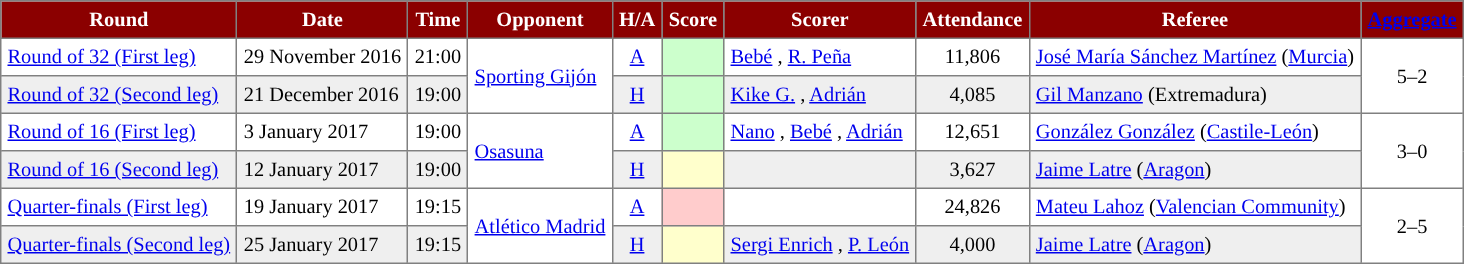<table cellpadding="4" cellspacing="0" border="1" style="text-align: center; font-size: 85%; border: gray solid 1px; border-collapse: collapse;">
<tr style="background:#8B0000; color:white;">
<th>Round</th>
<th>Date</th>
<th>Time</th>
<th>Opponent</th>
<th>H/A</th>
<th>Score</th>
<th>Scorer</th>
<th>Attendance</th>
<th>Referee</th>
<th><a href='#'>Aggregate</a></th>
</tr>
<tr bgcolor=>
<td align="left"><a href='#'>Round of 32 (First leg)</a></td>
<td align="left">29 November 2016</td>
<td>21:00</td>
<td style="text-align:left;" rowspan="2"><a href='#'>Sporting Gijón</a></td>
<td><a href='#'>A</a></td>
<td bgcolor="#CCFFCC"></td>
<td align="left"><a href='#'>Bebé</a> , <a href='#'>R. Peña</a> </td>
<td>11,806</td>
<td align="left"><a href='#'>José María Sánchez Martínez</a> (<a href='#'>Murcia</a>)</td>
<td style="text-align: center;" rowspan="2">5–2</td>
</tr>
<tr bgcolor="#EFEFEF">
<td align="left"><a href='#'>Round of 32 (Second leg)</a></td>
<td align="left">21 December 2016</td>
<td>19:00</td>
<td><a href='#'>H</a></td>
<td bgcolor="#CCFFCC"></td>
<td align="left"><a href='#'>Kike G.</a> , <a href='#'>Adrián</a> </td>
<td>4,085</td>
<td align="left"><a href='#'>Gil Manzano</a> (Extremadura)</td>
</tr>
<tr bgcolor=>
<td align="left"><a href='#'>Round of 16 (First leg)</a></td>
<td align="left">3 January 2017</td>
<td>19:00</td>
<td style="text-align:left;" rowspan="2"><a href='#'>Osasuna</a></td>
<td><a href='#'>A</a></td>
<td bgcolor="#CCFFCC"></td>
<td align="left"><a href='#'>Nano</a> , <a href='#'>Bebé</a> , <a href='#'>Adrián</a> </td>
<td>12,651</td>
<td align="left"><a href='#'>González González</a> (<a href='#'>Castile-León</a>)</td>
<td style="text-align: center;" rowspan="2">3–0</td>
</tr>
<tr bgcolor="#EFEFEF">
<td align="left"><a href='#'>Round of 16 (Second leg)</a></td>
<td align="left">12 January 2017</td>
<td>19:00</td>
<td><a href='#'>H</a></td>
<td bgcolor="#FFFFCC"></td>
<td align="left"></td>
<td>3,627</td>
<td align="left"><a href='#'>Jaime Latre</a> (<a href='#'>Aragon</a>)</td>
</tr>
<tr bgcolor=>
<td align="left"><a href='#'>Quarter-finals (First leg)</a></td>
<td align="left">19 January 2017</td>
<td>19:15</td>
<td style="text-align:left;" rowspan="2"><a href='#'>Atlético Madrid</a></td>
<td><a href='#'>A</a></td>
<td bgcolor="#FFCCCC"></td>
<td align="left"></td>
<td>24,826</td>
<td align="left"><a href='#'>Mateu Lahoz</a> (<a href='#'>Valencian Community</a>)</td>
<td style="text-align: center;" rowspan="2">2–5</td>
</tr>
<tr bgcolor="#EFEFEF">
<td align="left"><a href='#'>Quarter-finals (Second leg)</a></td>
<td align="left">25 January 2017</td>
<td>19:15</td>
<td><a href='#'>H</a></td>
<td bgcolor="#FFFFCC"></td>
<td align="left"><a href='#'>Sergi Enrich</a> , <a href='#'>P. León</a> </td>
<td>4,000</td>
<td align="left"><a href='#'>Jaime Latre</a> (<a href='#'>Aragon</a>)</td>
</tr>
</table>
